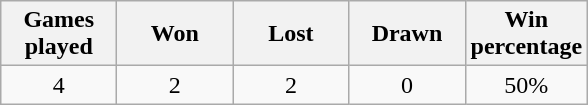<table class="wikitable" style="text-align:center">
<tr>
<th width="70">Games played</th>
<th width="70">Won</th>
<th width="70">Lost</th>
<th width="70">Drawn</th>
<th width="70">Win percentage</th>
</tr>
<tr>
<td>4</td>
<td>2</td>
<td>2</td>
<td>0</td>
<td>50%</td>
</tr>
</table>
